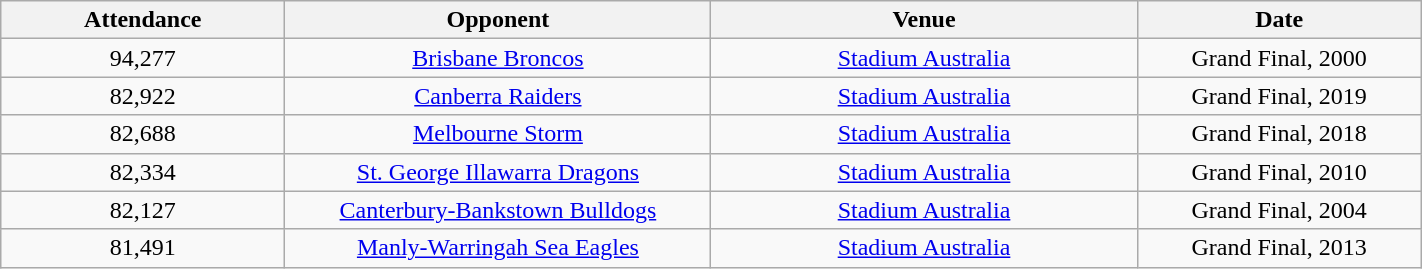<table class="wikitable" width="75%" style="text-align: center;">
<tr>
<th width="10%">Attendance</th>
<th width="15%">Opponent</th>
<th width="15%">Venue</th>
<th width="10%">Date</th>
</tr>
<tr>
<td>94,277</td>
<td><a href='#'>Brisbane Broncos</a></td>
<td><a href='#'>Stadium Australia</a></td>
<td>Grand Final, 2000</td>
</tr>
<tr>
<td>82,922</td>
<td><a href='#'>Canberra Raiders</a></td>
<td><a href='#'>Stadium Australia</a></td>
<td>Grand Final, 2019</td>
</tr>
<tr>
<td>82,688</td>
<td><a href='#'>Melbourne Storm</a></td>
<td><a href='#'>Stadium Australia</a></td>
<td>Grand Final, 2018</td>
</tr>
<tr>
<td>82,334</td>
<td><a href='#'>St. George Illawarra Dragons</a></td>
<td><a href='#'>Stadium Australia</a></td>
<td>Grand Final, 2010</td>
</tr>
<tr>
<td>82,127</td>
<td><a href='#'>Canterbury-Bankstown Bulldogs</a></td>
<td><a href='#'>Stadium Australia</a></td>
<td>Grand Final, 2004</td>
</tr>
<tr>
<td>81,491</td>
<td><a href='#'>Manly-Warringah Sea Eagles</a></td>
<td><a href='#'>Stadium Australia</a></td>
<td>Grand Final, 2013</td>
</tr>
</table>
